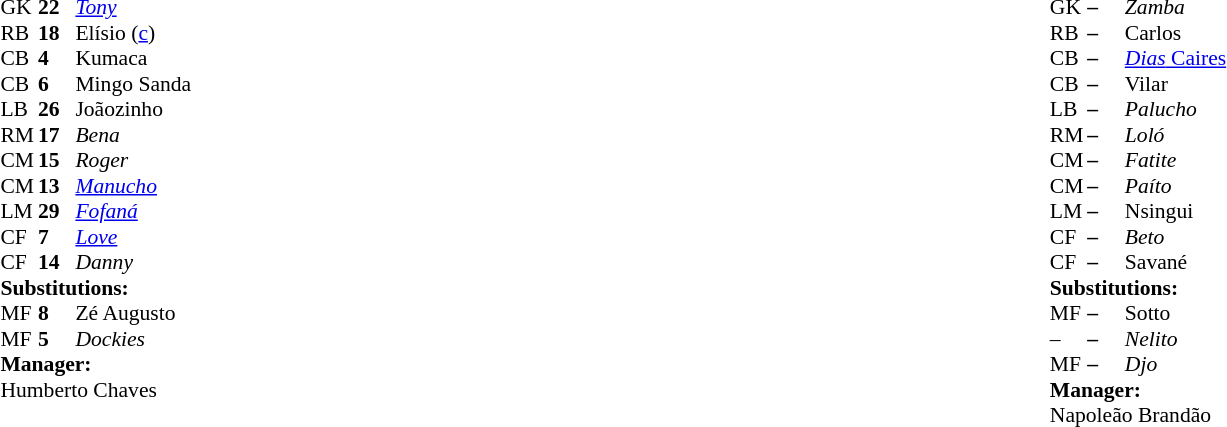<table width="100%">
<tr>
<td valign="top" width="40%"><br><table style="font-size:90%;" cellspacing="0" cellpadding="0" align="center">
<tr>
<th width=25></th>
<th width=25></th>
</tr>
<tr>
<td>GK</td>
<td><strong>22</strong></td>
<td> <em><a href='#'>Tony</a></em></td>
</tr>
<tr>
<td>RB</td>
<td><strong>18</strong></td>
<td> Elísio (<a href='#'>c</a>)</td>
</tr>
<tr>
<td>CB</td>
<td><strong>4</strong></td>
<td> Kumaca</td>
</tr>
<tr>
<td>CB</td>
<td><strong>6</strong></td>
<td> Mingo Sanda</td>
</tr>
<tr>
<td>LB</td>
<td><strong>26</strong></td>
<td> Joãozinho</td>
</tr>
<tr>
<td>RM</td>
<td><strong>17</strong></td>
<td> <em>Bena</em></td>
</tr>
<tr>
<td>CM</td>
<td><strong>15</strong></td>
<td> <em>Roger</em></td>
</tr>
<tr>
<td>CM</td>
<td><strong>13</strong></td>
<td> <a href='#'><em>Manucho</em></a></td>
<td></td>
</tr>
<tr>
<td>LM</td>
<td><strong>29</strong></td>
<td> <a href='#'><em>Fofaná</em></a></td>
<td></td>
<td></td>
</tr>
<tr>
<td>CF</td>
<td><strong>7</strong></td>
<td> <a href='#'><em>Love</em></a></td>
</tr>
<tr>
<td>CF</td>
<td><strong>14</strong></td>
<td> <em>Danny</em></td>
<td></td>
<td></td>
</tr>
<tr>
<td colspan=3><strong>Substitutions:</strong></td>
</tr>
<tr>
<td>MF</td>
<td><strong>8</strong></td>
<td> Zé Augusto</td>
<td></td>
<td></td>
</tr>
<tr>
<td>MF</td>
<td><strong>5</strong></td>
<td> <em>Dockies</em></td>
<td></td>
<td></td>
</tr>
<tr>
<td colspan=3><strong>Manager:</strong></td>
</tr>
<tr>
<td colspan=3> Humberto Chaves</td>
</tr>
</table>
</td>
<td valign="top"></td>
<td valign="top" width="50%"><br><table style="font-size:90%;" cellspacing="0" cellpadding="0" align="center">
<tr>
<th width=25></th>
<th width=25></th>
</tr>
<tr>
<td>GK</td>
<td><strong>–</strong></td>
<td> <em>Zamba</em></td>
</tr>
<tr>
<td>RB</td>
<td><strong>–</strong></td>
<td> Carlos</td>
<td></td>
</tr>
<tr>
<td>CB</td>
<td><strong>–</strong></td>
<td> <a href='#'><em>Dias</em> Caires</a></td>
<td></td>
<td></td>
</tr>
<tr>
<td>CB</td>
<td><strong>–</strong></td>
<td> Vilar</td>
</tr>
<tr>
<td>LB</td>
<td><strong>–</strong></td>
<td> <em>Palucho</em></td>
</tr>
<tr>
<td>RM</td>
<td><strong>–</strong></td>
<td> <em>Loló</em></td>
<td></td>
<td></td>
</tr>
<tr>
<td>CM</td>
<td><strong>–</strong></td>
<td> <em>Fatite</em></td>
</tr>
<tr>
<td>CM</td>
<td><strong>–</strong></td>
<td> <em>Paíto</em></td>
<td></td>
<td></td>
</tr>
<tr>
<td>LM</td>
<td><strong>–</strong></td>
<td> Nsingui</td>
</tr>
<tr>
<td>CF</td>
<td><strong>–</strong></td>
<td> <em>Beto</em></td>
</tr>
<tr>
<td>CF</td>
<td><strong>–</strong></td>
<td> Savané</td>
</tr>
<tr>
<td colspan=3><strong>Substitutions:</strong></td>
</tr>
<tr>
<td>MF</td>
<td><strong>–</strong></td>
<td> Sotto</td>
<td></td>
<td></td>
</tr>
<tr>
<td>–</td>
<td><strong>–</strong></td>
<td> <em>Nelito</em></td>
<td></td>
<td></td>
</tr>
<tr>
<td>MF</td>
<td><strong>–</strong></td>
<td> <em>Djo</em></td>
<td></td>
<td></td>
</tr>
<tr>
<td colspan=3><strong>Manager:</strong></td>
</tr>
<tr>
<td colspan=3> Napoleão Brandão</td>
</tr>
</table>
</td>
</tr>
</table>
